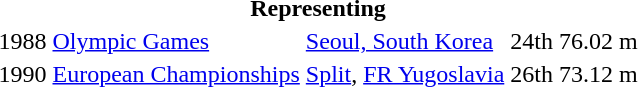<table>
<tr>
<th colspan="5">Representing </th>
</tr>
<tr>
<td>1988</td>
<td><a href='#'>Olympic Games</a></td>
<td><a href='#'>Seoul, South Korea</a></td>
<td>24th</td>
<td>76.02 m</td>
</tr>
<tr>
<td>1990</td>
<td><a href='#'>European Championships</a></td>
<td><a href='#'>Split</a>, <a href='#'>FR Yugoslavia</a></td>
<td>26th</td>
<td>73.12 m</td>
</tr>
</table>
